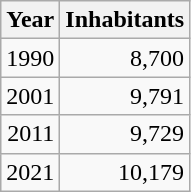<table cellspacing="0" cellpadding="0">
<tr>
<td valign="top"><br><table class="wikitable sortable zebra hintergrundfarbe5">
<tr>
<th>Year</th>
<th>Inhabitants</th>
</tr>
<tr align="right">
<td>1990</td>
<td>8,700</td>
</tr>
<tr align="right">
<td>2001</td>
<td>9,791</td>
</tr>
<tr align="right">
<td>2011</td>
<td>9,729</td>
</tr>
<tr align="right">
<td>2021</td>
<td>10,179</td>
</tr>
</table>
</td>
</tr>
</table>
